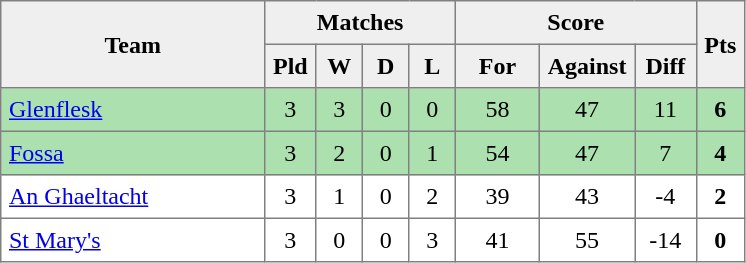<table style=border-collapse:collapse border=1 cellspacing=0 cellpadding=5>
<tr align=center bgcolor=#efefef>
<th rowspan=2 width=165>Team</th>
<th colspan=4>Matches</th>
<th colspan=3>Score</th>
<th rowspan=2width=20>Pts</th>
</tr>
<tr align=center bgcolor=#efefef>
<th width=20>Pld</th>
<th width=20>W</th>
<th width=20>D</th>
<th width=20>L</th>
<th width=45>For</th>
<th width=45>Against</th>
<th width=30>Diff</th>
</tr>
<tr align=center style="background:#ACE1AF;">
<td style="text-align:left;"><a href='#'>Glenflesk</a></td>
<td>3</td>
<td>3</td>
<td>0</td>
<td>0</td>
<td>58</td>
<td>47</td>
<td>11</td>
<td><strong>6</strong></td>
</tr>
<tr align=center style="background:#ACE1AF;">
<td style="text-align:left;"><a href='#'>Fossa</a></td>
<td>3</td>
<td>2</td>
<td>0</td>
<td>1</td>
<td>54</td>
<td>47</td>
<td>7</td>
<td><strong>4</strong></td>
</tr>
<tr align=center>
<td style="text-align:left;"><a href='#'>An Ghaeltacht</a></td>
<td>3</td>
<td>1</td>
<td>0</td>
<td>2</td>
<td>39</td>
<td>43</td>
<td>-4</td>
<td><strong>2</strong></td>
</tr>
<tr align=center>
<td style="text-align:left;"><a href='#'>St Mary's</a></td>
<td>3</td>
<td>0</td>
<td>0</td>
<td>3</td>
<td>41</td>
<td>55</td>
<td>-14</td>
<td><strong>0</strong></td>
</tr>
</table>
